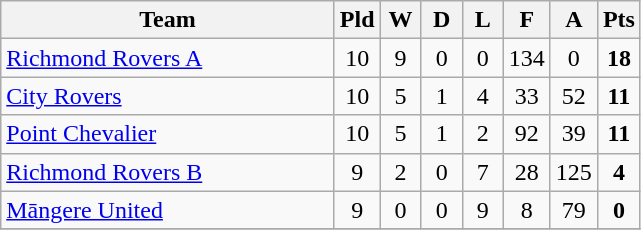<table class="wikitable" style="text-align:center;">
<tr>
<th width=215>Team</th>
<th width=20 abbr="Played">Pld</th>
<th width=20 abbr="Won">W</th>
<th width=20 abbr="Drawn">D</th>
<th width=20 abbr="Lost">L</th>
<th width=20 abbr="For">F</th>
<th width=20 abbr="Against">A</th>
<th width=20 abbr="Points">Pts</th>
</tr>
<tr>
<td style="text-align:left;"><a href='#'>Richmond Rovers A</a></td>
<td>10</td>
<td>9</td>
<td>0</td>
<td>0</td>
<td>134</td>
<td>0</td>
<td><strong>18</strong></td>
</tr>
<tr>
<td style="text-align:left;"><a href='#'>City Rovers</a></td>
<td>10</td>
<td>5</td>
<td>1</td>
<td>4</td>
<td>33</td>
<td>52</td>
<td><strong>11</strong></td>
</tr>
<tr>
<td style="text-align:left;"><a href='#'>Point Chevalier</a></td>
<td>10</td>
<td>5</td>
<td>1</td>
<td>2</td>
<td>92</td>
<td>39</td>
<td><strong>11</strong></td>
</tr>
<tr>
<td style="text-align:left;"><a href='#'>Richmond Rovers B</a></td>
<td>9</td>
<td>2</td>
<td>0</td>
<td>7</td>
<td>28</td>
<td>125</td>
<td><strong>4</strong></td>
</tr>
<tr>
<td style="text-align:left;"><a href='#'>Māngere United</a></td>
<td>9</td>
<td>0</td>
<td>0</td>
<td>9</td>
<td>8</td>
<td>79</td>
<td><strong>0</strong></td>
</tr>
<tr>
</tr>
</table>
